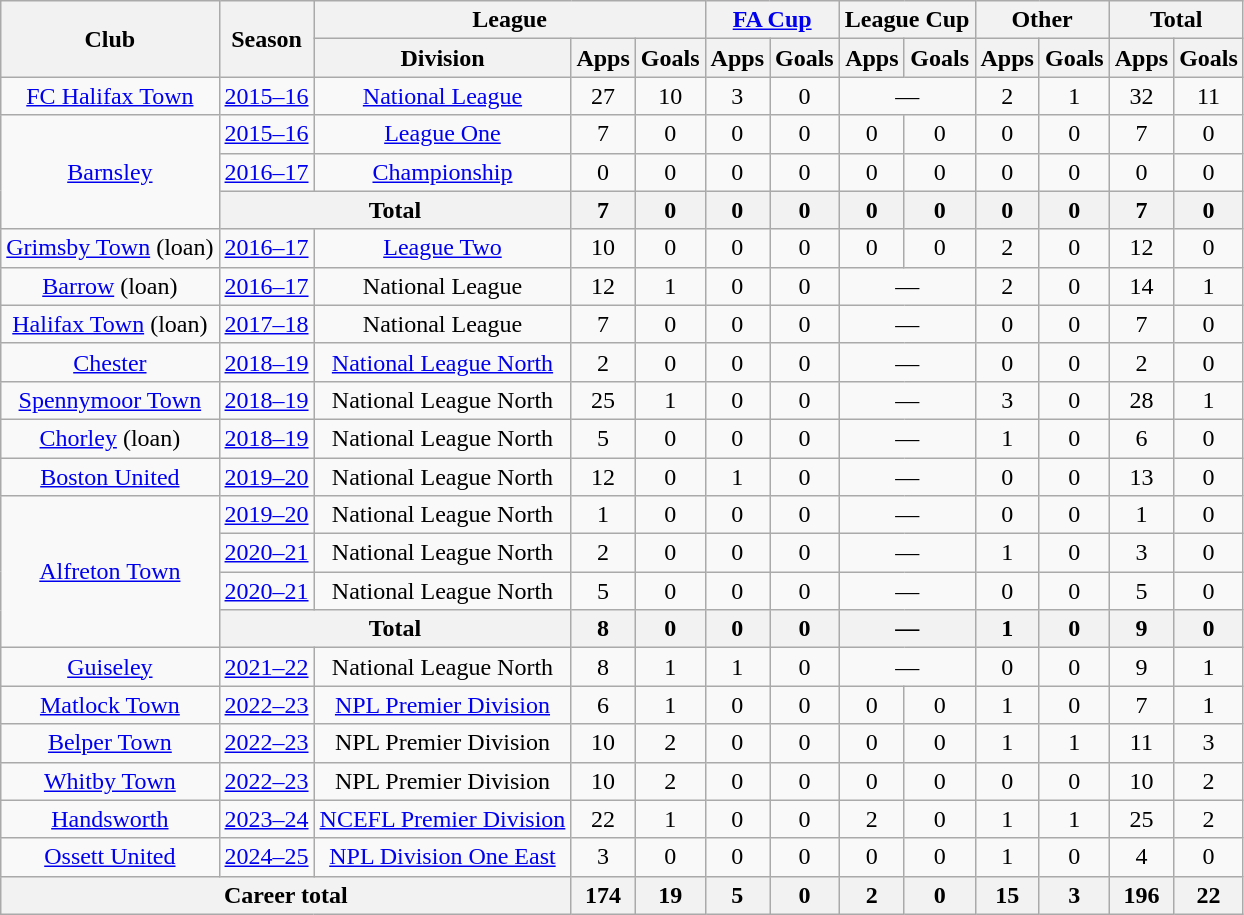<table class="wikitable" style="text-align:center">
<tr>
<th rowspan="2">Club</th>
<th rowspan="2">Season</th>
<th colspan="3">League</th>
<th colspan="2"><a href='#'>FA Cup</a></th>
<th colspan="2">League Cup</th>
<th colspan="2">Other</th>
<th colspan="2">Total</th>
</tr>
<tr>
<th>Division</th>
<th>Apps</th>
<th>Goals</th>
<th>Apps</th>
<th>Goals</th>
<th>Apps</th>
<th>Goals</th>
<th>Apps</th>
<th>Goals</th>
<th>Apps</th>
<th>Goals</th>
</tr>
<tr>
<td><a href='#'>FC Halifax Town</a></td>
<td><a href='#'>2015–16</a></td>
<td><a href='#'>National League</a></td>
<td>27</td>
<td>10</td>
<td>3</td>
<td>0</td>
<td colspan="2">—</td>
<td>2</td>
<td>1</td>
<td>32</td>
<td>11</td>
</tr>
<tr>
<td rowspan="3"><a href='#'>Barnsley</a></td>
<td><a href='#'>2015–16</a></td>
<td><a href='#'>League One</a></td>
<td>7</td>
<td>0</td>
<td>0</td>
<td>0</td>
<td>0</td>
<td>0</td>
<td>0</td>
<td>0</td>
<td>7</td>
<td>0</td>
</tr>
<tr>
<td><a href='#'>2016–17</a></td>
<td><a href='#'>Championship</a></td>
<td>0</td>
<td>0</td>
<td>0</td>
<td>0</td>
<td>0</td>
<td>0</td>
<td>0</td>
<td>0</td>
<td>0</td>
<td>0</td>
</tr>
<tr>
<th colspan="2">Total</th>
<th>7</th>
<th>0</th>
<th>0</th>
<th>0</th>
<th>0</th>
<th>0</th>
<th>0</th>
<th>0</th>
<th>7</th>
<th>0</th>
</tr>
<tr>
<td><a href='#'>Grimsby Town</a> (loan)</td>
<td><a href='#'>2016–17</a></td>
<td><a href='#'>League Two</a></td>
<td>10</td>
<td>0</td>
<td>0</td>
<td>0</td>
<td>0</td>
<td>0</td>
<td>2</td>
<td>0</td>
<td>12</td>
<td>0</td>
</tr>
<tr>
<td><a href='#'>Barrow</a> (loan)</td>
<td><a href='#'>2016–17</a></td>
<td>National League</td>
<td>12</td>
<td>1</td>
<td>0</td>
<td>0</td>
<td colspan="2">—</td>
<td>2</td>
<td>0</td>
<td>14</td>
<td>1</td>
</tr>
<tr>
<td><a href='#'>Halifax Town</a> (loan)</td>
<td><a href='#'>2017–18</a></td>
<td>National League</td>
<td>7</td>
<td>0</td>
<td>0</td>
<td>0</td>
<td colspan="2">—</td>
<td>0</td>
<td>0</td>
<td>7</td>
<td>0</td>
</tr>
<tr>
<td><a href='#'>Chester</a></td>
<td><a href='#'>2018–19</a></td>
<td><a href='#'>National League North</a></td>
<td>2</td>
<td>0</td>
<td>0</td>
<td>0</td>
<td colspan="2">—</td>
<td>0</td>
<td>0</td>
<td>2</td>
<td>0</td>
</tr>
<tr>
<td><a href='#'>Spennymoor Town</a></td>
<td><a href='#'>2018–19</a></td>
<td>National League North</td>
<td>25</td>
<td>1</td>
<td>0</td>
<td>0</td>
<td colspan="2">—</td>
<td>3</td>
<td>0</td>
<td>28</td>
<td>1</td>
</tr>
<tr>
<td><a href='#'>Chorley</a> (loan)</td>
<td><a href='#'>2018–19</a></td>
<td>National League North</td>
<td>5</td>
<td>0</td>
<td>0</td>
<td>0</td>
<td colspan="2">—</td>
<td>1</td>
<td>0</td>
<td>6</td>
<td>0</td>
</tr>
<tr>
<td><a href='#'>Boston United</a></td>
<td><a href='#'>2019–20</a></td>
<td>National League North</td>
<td>12</td>
<td>0</td>
<td>1</td>
<td>0</td>
<td colspan="2">—</td>
<td>0</td>
<td>0</td>
<td>13</td>
<td>0</td>
</tr>
<tr>
<td rowspan="4"><a href='#'>Alfreton Town</a></td>
<td><a href='#'>2019–20</a></td>
<td>National League North</td>
<td>1</td>
<td>0</td>
<td>0</td>
<td>0</td>
<td colspan="2">—</td>
<td>0</td>
<td>0</td>
<td>1</td>
<td>0</td>
</tr>
<tr>
<td><a href='#'>2020–21</a></td>
<td>National League North</td>
<td>2</td>
<td>0</td>
<td>0</td>
<td>0</td>
<td colspan="2">—</td>
<td>1</td>
<td>0</td>
<td>3</td>
<td>0</td>
</tr>
<tr>
<td><a href='#'>2020–21</a></td>
<td>National League North</td>
<td>5</td>
<td>0</td>
<td>0</td>
<td>0</td>
<td colspan="2">—</td>
<td>0</td>
<td>0</td>
<td>5</td>
<td>0</td>
</tr>
<tr>
<th colspan="2">Total</th>
<th>8</th>
<th>0</th>
<th>0</th>
<th>0</th>
<th colspan="2">—</th>
<th>1</th>
<th>0</th>
<th>9</th>
<th>0</th>
</tr>
<tr>
<td><a href='#'>Guiseley</a></td>
<td><a href='#'>2021–22</a></td>
<td>National League North</td>
<td>8</td>
<td>1</td>
<td>1</td>
<td>0</td>
<td colspan="2">—</td>
<td>0</td>
<td>0</td>
<td>9</td>
<td>1</td>
</tr>
<tr>
<td><a href='#'>Matlock Town</a></td>
<td><a href='#'>2022–23</a></td>
<td><a href='#'>NPL Premier Division</a></td>
<td>6</td>
<td>1</td>
<td>0</td>
<td>0</td>
<td>0</td>
<td>0</td>
<td>1</td>
<td>0</td>
<td>7</td>
<td>1</td>
</tr>
<tr>
<td><a href='#'>Belper Town</a></td>
<td><a href='#'>2022–23</a></td>
<td>NPL Premier Division</td>
<td>10</td>
<td>2</td>
<td>0</td>
<td>0</td>
<td>0</td>
<td>0</td>
<td>1</td>
<td>1</td>
<td>11</td>
<td>3</td>
</tr>
<tr>
<td><a href='#'>Whitby Town</a></td>
<td><a href='#'>2022–23</a></td>
<td>NPL Premier Division</td>
<td>10</td>
<td>2</td>
<td>0</td>
<td>0</td>
<td>0</td>
<td>0</td>
<td>0</td>
<td>0</td>
<td>10</td>
<td>2</td>
</tr>
<tr>
<td><a href='#'>Handsworth</a></td>
<td><a href='#'>2023–24</a></td>
<td><a href='#'>NCEFL Premier Division</a></td>
<td>22</td>
<td>1</td>
<td>0</td>
<td>0</td>
<td>2</td>
<td>0</td>
<td>1</td>
<td>1</td>
<td>25</td>
<td>2</td>
</tr>
<tr>
<td><a href='#'>Ossett United</a></td>
<td><a href='#'>2024–25</a></td>
<td><a href='#'>NPL Division One East</a></td>
<td>3</td>
<td>0</td>
<td>0</td>
<td>0</td>
<td>0</td>
<td>0</td>
<td>1</td>
<td>0</td>
<td>4</td>
<td>0</td>
</tr>
<tr>
<th colspan="3">Career total</th>
<th>174</th>
<th>19</th>
<th>5</th>
<th>0</th>
<th>2</th>
<th>0</th>
<th>15</th>
<th>3</th>
<th>196</th>
<th>22</th>
</tr>
</table>
